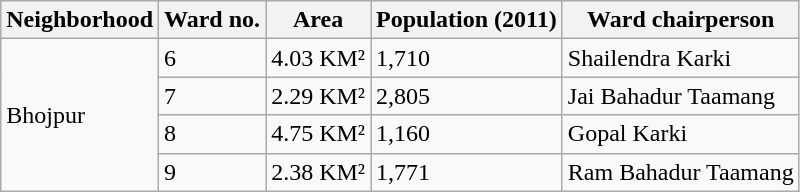<table class="wikitable">
<tr>
<th>Neighborhood</th>
<th>Ward no.</th>
<th>Area</th>
<th>Population (2011)</th>
<th>Ward chairperson</th>
</tr>
<tr>
<td rowspan=4>Bhojpur</td>
<td>6</td>
<td>4.03 KM²</td>
<td>1,710</td>
<td>Shailendra Karki</td>
</tr>
<tr>
<td>7</td>
<td>2.29 KM²</td>
<td>2,805</td>
<td>Jai Bahadur Taamang</td>
</tr>
<tr>
<td>8</td>
<td>4.75 KM²</td>
<td>1,160</td>
<td>Gopal Karki</td>
</tr>
<tr>
<td>9</td>
<td>2.38 KM²</td>
<td>1,771</td>
<td>Ram Bahadur Taamang</td>
</tr>
</table>
